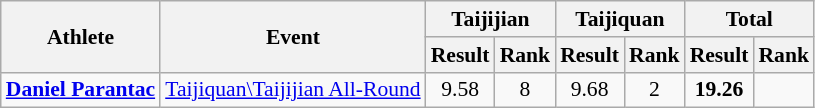<table class=wikitable style="font-size:90%">
<tr>
<th rowspan="2">Athlete</th>
<th rowspan="2">Event</th>
<th colspan="2">Taijijian</th>
<th colspan="2">Taijiquan</th>
<th colspan="2">Total</th>
</tr>
<tr>
<th>Result</th>
<th>Rank</th>
<th>Result</th>
<th>Rank</th>
<th>Result</th>
<th>Rank</th>
</tr>
<tr>
<td><strong><a href='#'>Daniel Parantac</a></strong></td>
<td><a href='#'>Taijiquan\Taijijian All-Round</a></td>
<td align=center>9.58</td>
<td align=center>8</td>
<td align=center>9.68</td>
<td align=center>2</td>
<td align=center><strong>19.26</strong></td>
<td align=center></td>
</tr>
</table>
